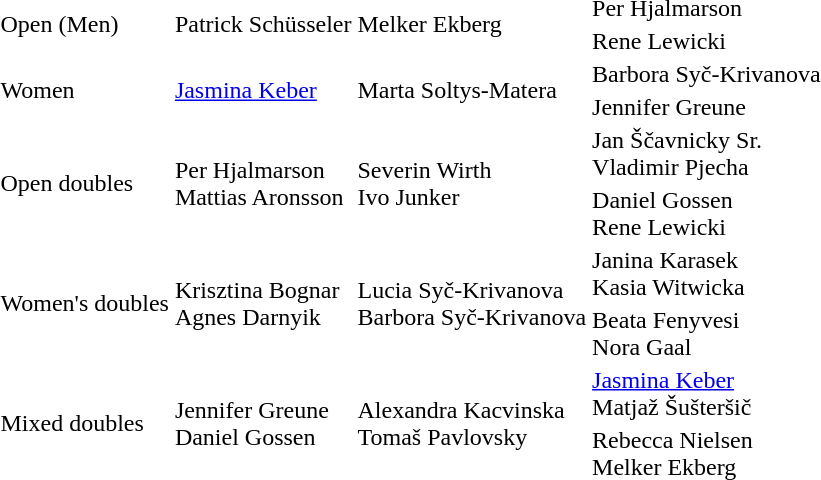<table>
<tr>
<td rowspan="2">Open (Men)<br></td>
<td rowspan="2"> Patrick Schüsseler</td>
<td rowspan="2"> Melker Ekberg</td>
<td> Per Hjalmarson</td>
</tr>
<tr>
<td> Rene Lewicki</td>
</tr>
<tr>
<td rowspan="2">Women<br></td>
<td rowspan="2"> <a href='#'>Jasmina Keber</a></td>
<td rowspan="2"> Marta Soltys-Matera</td>
<td> Barbora Syč-Krivanova</td>
</tr>
<tr>
<td> Jennifer Greune</td>
</tr>
<tr>
<td rowspan="2">Open doubles<br></td>
<td rowspan="2"> Per Hjalmarson<br> Mattias Aronsson</td>
<td rowspan="2"> Severin Wirth<br> Ivo Junker</td>
<td> Jan Ščavnicky Sr.<br> Vladimir Pjecha</td>
</tr>
<tr>
<td> Daniel Gossen<br> Rene Lewicki</td>
</tr>
<tr>
<td rowspan="2">Women's doubles<br></td>
<td rowspan="2"> Krisztina Bognar<br>Agnes Darnyik</td>
<td rowspan="2"> Lucia Syč-Krivanova<br> Barbora Syč-Krivanova</td>
<td> Janina Karasek<br> Kasia Witwicka</td>
</tr>
<tr>
<td> Beata Fenyvesi<br> Nora Gaal</td>
</tr>
<tr>
<td rowspan="2">Mixed doubles<br></td>
<td rowspan="2"> Jennifer Greune<br> Daniel Gossen</td>
<td rowspan="2"> Alexandra Kacvinska<br> Tomaš Pavlovsky</td>
<td> <a href='#'>Jasmina Keber</a><br> Matjaž Šušteršič</td>
</tr>
<tr>
<td> Rebecca Nielsen<br> Melker Ekberg</td>
</tr>
</table>
